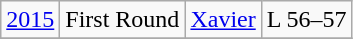<table class="wikitable">
<tr align="center">
<td><a href='#'>2015</a></td>
<td>First Round</td>
<td><a href='#'>Xavier</a></td>
<td>L 56–57</td>
</tr>
<tr align="center">
</tr>
</table>
